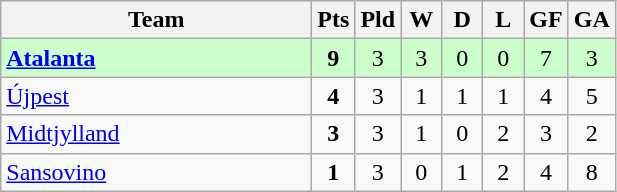<table class="wikitable" style="text-align:center;">
<tr>
<th width=200>Team</th>
<th width=20>Pts</th>
<th width=20>Pld</th>
<th width=20>W</th>
<th width=20>D</th>
<th width=20>L</th>
<th width=20>GF</th>
<th width=20>GA</th>
</tr>
<tr style="background:#ccffcc">
<td style="text-align:left">  <strong><a href='#'>Atalanta</a></strong></td>
<td><strong>9</strong></td>
<td>3</td>
<td>3</td>
<td>0</td>
<td>0</td>
<td>7</td>
<td>3</td>
</tr>
<tr>
<td style="text-align:left"> <a href='#'>Újpest</a></td>
<td><strong>4</strong></td>
<td>3</td>
<td>1</td>
<td>1</td>
<td>1</td>
<td>4</td>
<td>5</td>
</tr>
<tr>
<td style="text-align:left"> <a href='#'>Midtjylland</a></td>
<td><strong>3</strong></td>
<td>3</td>
<td>1</td>
<td>0</td>
<td>2</td>
<td>3</td>
<td>2</td>
</tr>
<tr>
<td style="text-align:left"> <a href='#'>Sansovino</a></td>
<td><strong>1</strong></td>
<td>3</td>
<td>0</td>
<td>1</td>
<td>2</td>
<td>4</td>
<td>8</td>
</tr>
</table>
